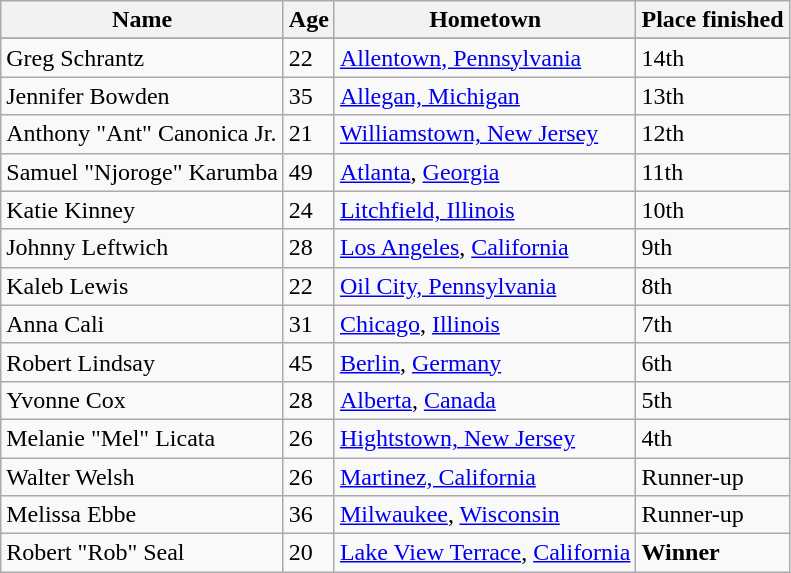<table class="wikitable sortable">
<tr>
<th>Name</th>
<th>Age</th>
<th>Hometown</th>
<th>Place finished</th>
</tr>
<tr>
</tr>
<tr>
<td>Greg Schrantz</td>
<td>22</td>
<td><a href='#'>Allentown, Pennsylvania</a></td>
<td>14th</td>
</tr>
<tr>
<td>Jennifer Bowden</td>
<td>35</td>
<td><a href='#'>Allegan, Michigan</a></td>
<td>13th</td>
</tr>
<tr>
<td>Anthony "Ant" Canonica Jr.</td>
<td>21</td>
<td><a href='#'>Williamstown, New Jersey</a></td>
<td>12th</td>
</tr>
<tr>
<td>Samuel "Njoroge" Karumba</td>
<td>49</td>
<td><a href='#'>Atlanta</a>, <a href='#'>Georgia</a></td>
<td>11th</td>
</tr>
<tr>
<td>Katie Kinney</td>
<td>24</td>
<td><a href='#'>Litchfield, Illinois</a></td>
<td>10th</td>
</tr>
<tr>
<td>Johnny Leftwich</td>
<td>28</td>
<td><a href='#'>Los Angeles</a>, <a href='#'>California</a></td>
<td>9th</td>
</tr>
<tr>
<td>Kaleb Lewis</td>
<td>22</td>
<td><a href='#'>Oil City, Pennsylvania</a></td>
<td>8th</td>
</tr>
<tr>
<td>Anna Cali</td>
<td>31</td>
<td><a href='#'>Chicago</a>, <a href='#'>Illinois</a></td>
<td>7th</td>
</tr>
<tr>
<td>Robert Lindsay</td>
<td>45</td>
<td><a href='#'>Berlin</a>, <a href='#'>Germany</a></td>
<td>6th</td>
</tr>
<tr>
<td>Yvonne Cox</td>
<td>28</td>
<td><a href='#'>Alberta</a>, <a href='#'>Canada</a></td>
<td>5th</td>
</tr>
<tr>
<td>Melanie "Mel" Licata</td>
<td>26</td>
<td><a href='#'>Hightstown, New Jersey</a></td>
<td>4th</td>
</tr>
<tr>
<td>Walter Welsh</td>
<td>26</td>
<td><a href='#'>Martinez, California</a></td>
<td>Runner-up</td>
</tr>
<tr>
<td>Melissa Ebbe</td>
<td>36</td>
<td><a href='#'>Milwaukee</a>, <a href='#'>Wisconsin</a></td>
<td>Runner-up</td>
</tr>
<tr>
<td>Robert "Rob" Seal</td>
<td>20</td>
<td><a href='#'>Lake View Terrace</a>, <a href='#'>California</a></td>
<td><strong>Winner</strong></td>
</tr>
</table>
